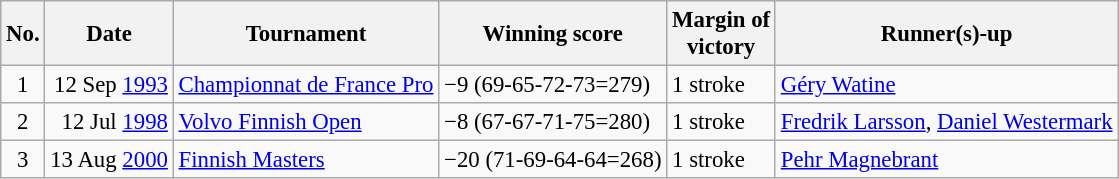<table class="wikitable" style="font-size:95%;">
<tr>
<th>No.</th>
<th>Date</th>
<th>Tournament</th>
<th>Winning score</th>
<th>Margin of<br>victory</th>
<th>Runner(s)-up</th>
</tr>
<tr>
<td align=center>1</td>
<td align=right>12 Sep <a href='#'>1993</a></td>
<td><a href='#'>Championnat de France Pro</a></td>
<td>−9 (69-65-72-73=279)</td>
<td>1 stroke</td>
<td> <a href='#'>Géry Watine</a></td>
</tr>
<tr>
<td align=center>2</td>
<td align=right>12 Jul <a href='#'>1998</a></td>
<td><a href='#'>Volvo Finnish Open</a></td>
<td>−8 (67-67-71-75=280)</td>
<td>1 stroke</td>
<td> <a href='#'>Fredrik Larsson</a>,  <a href='#'>Daniel Westermark</a></td>
</tr>
<tr>
<td align=center>3</td>
<td align=right>13 Aug <a href='#'>2000</a></td>
<td><a href='#'>Finnish Masters</a></td>
<td>−20 (71-69-64-64=268)</td>
<td>1 stroke</td>
<td> <a href='#'>Pehr Magnebrant</a></td>
</tr>
</table>
